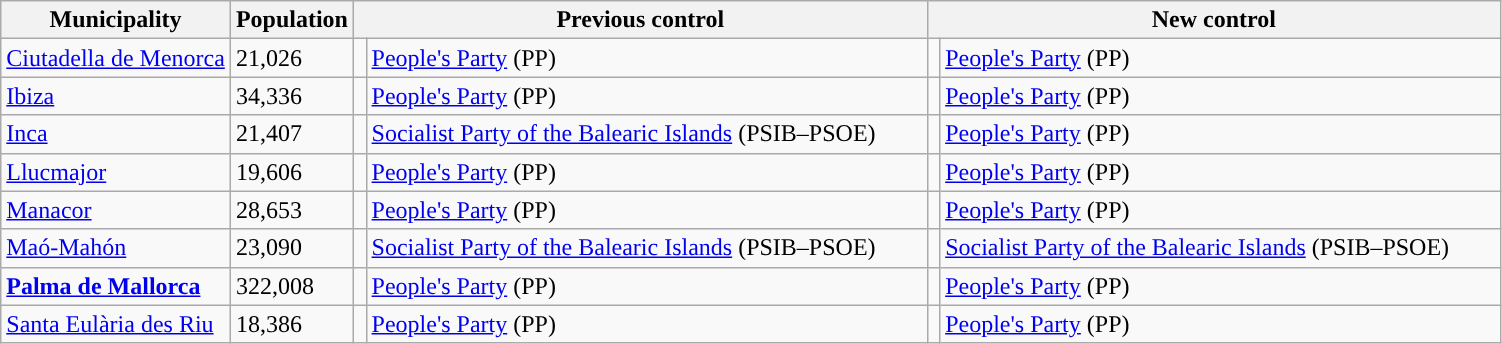<table class="wikitable sortable">
<tr>
<th>Municipality</th>
<th>Population</th>
<th colspan="2" style="width:375px;">Previous control</th>
<th colspan="2" style="width:375px;">New control</th>
</tr>
<tr>
<td><a href='#'>Ciutadella de Menorca</a></td>
<td>21,026</td>
<td width="1" style="color:inherit;background:"></td>
<td><a href='#'>People's Party</a> (PP)</td>
<td width="1" style="color:inherit;background:"></td>
<td><a href='#'>People's Party</a> (PP)</td>
</tr>
<tr>
<td><a href='#'>Ibiza</a></td>
<td>34,336</td>
<td style="color:inherit;background:"></td>
<td><a href='#'>People's Party</a> (PP)</td>
<td style="color:inherit;background:"></td>
<td><a href='#'>People's Party</a> (PP)</td>
</tr>
<tr>
<td><a href='#'>Inca</a></td>
<td>21,407</td>
<td style="color:inherit;background:"></td>
<td><a href='#'>Socialist Party of the Balearic Islands</a> (PSIB–PSOE)</td>
<td style="color:inherit;background:"></td>
<td><a href='#'>People's Party</a> (PP)</td>
</tr>
<tr>
<td><a href='#'>Llucmajor</a></td>
<td>19,606</td>
<td style="color:inherit;background:"></td>
<td><a href='#'>People's Party</a> (PP)</td>
<td style="color:inherit;background:"></td>
<td><a href='#'>People's Party</a> (PP)</td>
</tr>
<tr>
<td><a href='#'>Manacor</a></td>
<td>28,653</td>
<td style="color:inherit;background:"></td>
<td><a href='#'>People's Party</a> (PP)</td>
<td style="color:inherit;background:"></td>
<td><a href='#'>People's Party</a> (PP)</td>
</tr>
<tr>
<td><a href='#'>Maó-Mahón</a></td>
<td>23,090</td>
<td style="color:inherit;background:"></td>
<td><a href='#'>Socialist Party of the Balearic Islands</a> (PSIB–PSOE)</td>
<td style="color:inherit;background:"></td>
<td><a href='#'>Socialist Party of the Balearic Islands</a> (PSIB–PSOE)</td>
</tr>
<tr>
<td><strong><a href='#'>Palma de Mallorca</a></strong></td>
<td>322,008</td>
<td style="color:inherit;background:"></td>
<td><a href='#'>People's Party</a> (PP)</td>
<td style="color:inherit;background:"></td>
<td><a href='#'>People's Party</a> (PP)</td>
</tr>
<tr>
<td><a href='#'>Santa Eulària des Riu</a></td>
<td>18,386</td>
<td style="color:inherit;background:"></td>
<td><a href='#'>People's Party</a> (PP)</td>
<td style="color:inherit;background:"></td>
<td><a href='#'>People's Party</a> (PP)</td>
</tr>
</table>
